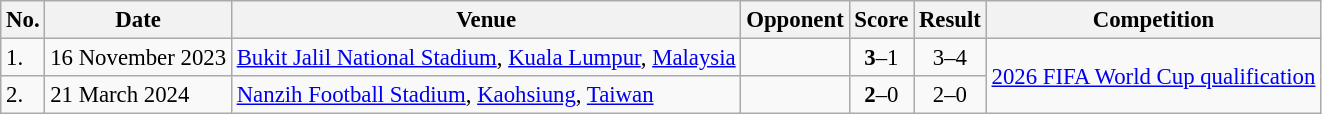<table class="wikitable" style="font-size:95%;">
<tr>
<th>No.</th>
<th>Date</th>
<th>Venue</th>
<th>Opponent</th>
<th>Score</th>
<th>Result</th>
<th>Competition</th>
</tr>
<tr>
<td>1.</td>
<td>16 November 2023</td>
<td><a href='#'>Bukit Jalil National Stadium</a>, <a href='#'>Kuala Lumpur</a>, <a href='#'>Malaysia</a></td>
<td></td>
<td align=center><strong>3</strong>–1</td>
<td align=center>3–4</td>
<td rowspan=2><a href='#'>2026 FIFA World Cup qualification</a></td>
</tr>
<tr>
<td>2.</td>
<td>21 March 2024</td>
<td><a href='#'>Nanzih Football Stadium</a>, <a href='#'>Kaohsiung</a>, <a href='#'>Taiwan</a></td>
<td></td>
<td align=center><strong>2</strong>–0</td>
<td align=center>2–0</td>
</tr>
</table>
